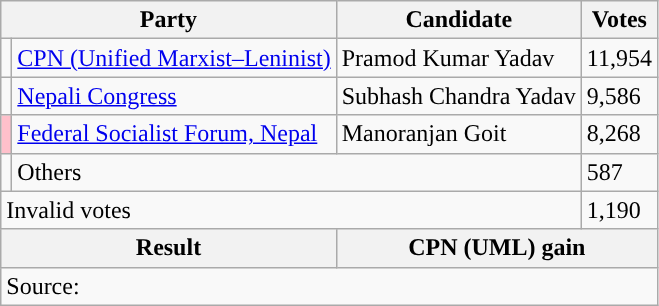<table class="wikitable">
<tr>
<th colspan="2">Party</th>
<th>Candidate</th>
<th>Votes</th>
</tr>
<tr>
<td style="background-color:"></td>
<td><a href='#'>CPN (Unified Marxist–Leninist)</a></td>
<td>Pramod Kumar Yadav</td>
<td>11,954</td>
</tr>
<tr>
<td style="background-color:"></td>
<td><a href='#'>Nepali Congress</a></td>
<td>Subhash Chandra Yadav</td>
<td>9,586</td>
</tr>
<tr>
<td style="background-color:pink"></td>
<td><a href='#'>Federal Socialist Forum, Nepal</a></td>
<td>Manoranjan Goit</td>
<td>8,268</td>
</tr>
<tr>
<td></td>
<td colspan="2">Others</td>
<td>587</td>
</tr>
<tr>
<td colspan="3">Invalid votes</td>
<td>1,190</td>
</tr>
<tr>
<th colspan="2">Result</th>
<th colspan="2">CPN (UML) gain</th>
</tr>
<tr>
<td colspan="4">Source: </td>
</tr>
</table>
